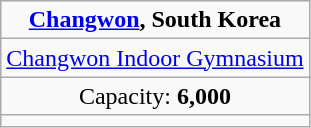<table class="wikitable" style="text-align:center">
<tr>
<td><strong><a href='#'>Changwon</a>, South Korea</strong></td>
</tr>
<tr>
<td><a href='#'>Changwon Indoor Gymnasium</a></td>
</tr>
<tr>
<td>Capacity: <strong>6,000</strong></td>
</tr>
<tr>
<td></td>
</tr>
</table>
